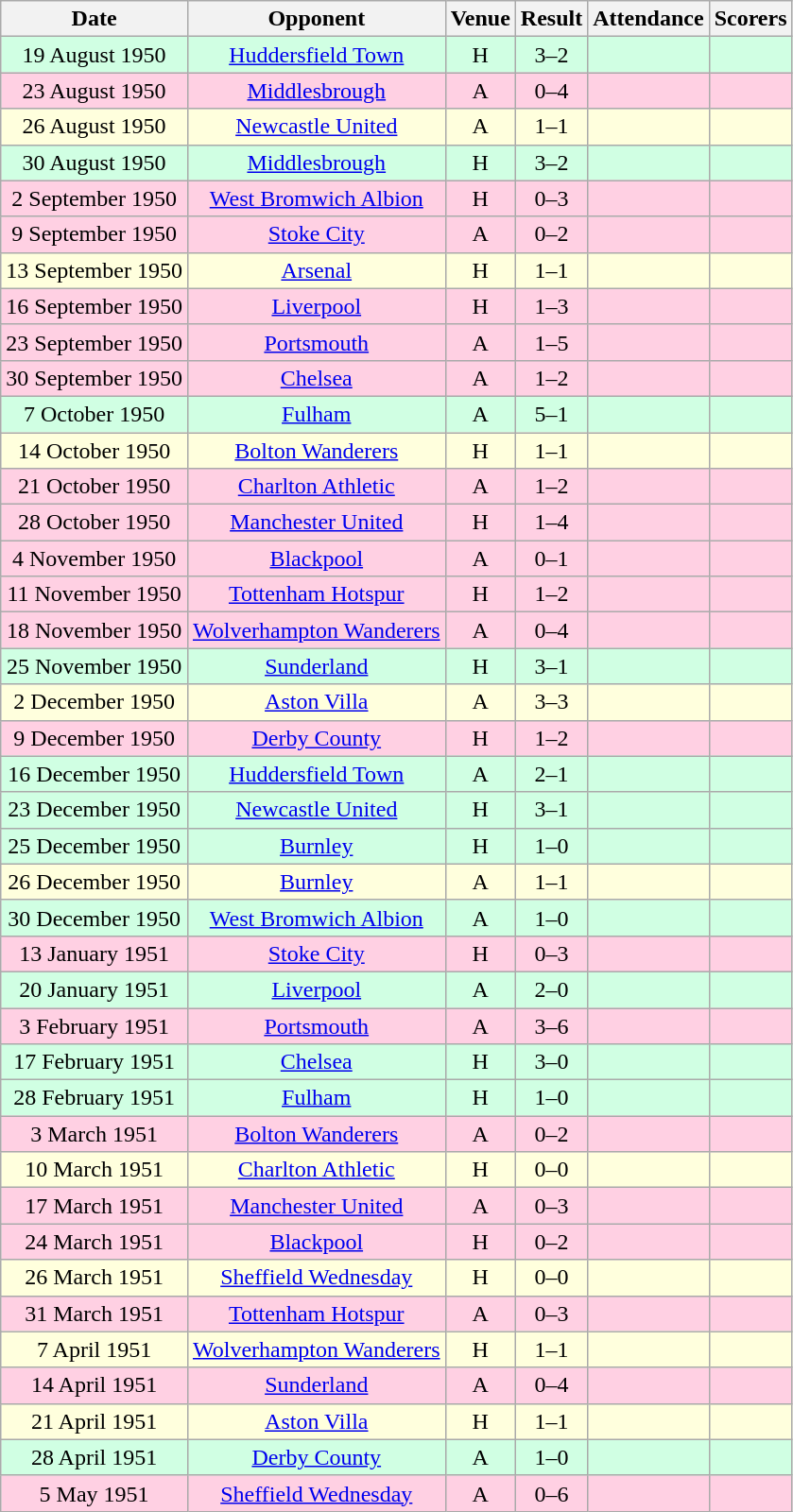<table class="wikitable sortable" style="font-size:100%; text-align:center">
<tr>
<th>Date</th>
<th>Opponent</th>
<th>Venue</th>
<th>Result</th>
<th>Attendance</th>
<th>Scorers</th>
</tr>
<tr style="background-color: #d0ffe3;">
<td>19 August 1950</td>
<td><a href='#'>Huddersfield Town</a></td>
<td>H</td>
<td>3–2</td>
<td></td>
<td></td>
</tr>
<tr style="background-color: #ffd0e3;">
<td>23 August 1950</td>
<td><a href='#'>Middlesbrough</a></td>
<td>A</td>
<td>0–4</td>
<td></td>
<td></td>
</tr>
<tr style="background-color: #ffffdd;">
<td>26 August 1950</td>
<td><a href='#'>Newcastle United</a></td>
<td>A</td>
<td>1–1</td>
<td></td>
<td></td>
</tr>
<tr style="background-color: #d0ffe3;">
<td>30 August 1950</td>
<td><a href='#'>Middlesbrough</a></td>
<td>H</td>
<td>3–2</td>
<td></td>
<td></td>
</tr>
<tr style="background-color: #ffd0e3;">
<td>2 September 1950</td>
<td><a href='#'>West Bromwich Albion</a></td>
<td>H</td>
<td>0–3</td>
<td></td>
<td></td>
</tr>
<tr style="background-color: #ffd0e3;">
<td>9 September 1950</td>
<td><a href='#'>Stoke City</a></td>
<td>A</td>
<td>0–2</td>
<td></td>
<td></td>
</tr>
<tr style="background-color: #ffffdd;">
<td>13 September 1950</td>
<td><a href='#'>Arsenal</a></td>
<td>H</td>
<td>1–1</td>
<td></td>
<td></td>
</tr>
<tr style="background-color: #ffd0e3;">
<td>16 September 1950</td>
<td><a href='#'>Liverpool</a></td>
<td>H</td>
<td>1–3</td>
<td></td>
<td></td>
</tr>
<tr style="background-color: #ffd0e3;">
<td>23 September 1950</td>
<td><a href='#'>Portsmouth</a></td>
<td>A</td>
<td>1–5</td>
<td></td>
<td></td>
</tr>
<tr style="background-color: #ffd0e3;">
<td>30 September 1950</td>
<td><a href='#'>Chelsea</a></td>
<td>A</td>
<td>1–2</td>
<td></td>
<td></td>
</tr>
<tr style="background-color: #d0ffe3;">
<td>7 October 1950</td>
<td><a href='#'>Fulham</a></td>
<td>A</td>
<td>5–1</td>
<td></td>
<td></td>
</tr>
<tr style="background-color: #ffffdd;">
<td>14 October 1950</td>
<td><a href='#'>Bolton Wanderers</a></td>
<td>H</td>
<td>1–1</td>
<td></td>
<td></td>
</tr>
<tr style="background-color: #ffd0e3;">
<td>21 October 1950</td>
<td><a href='#'>Charlton Athletic</a></td>
<td>A</td>
<td>1–2</td>
<td></td>
<td></td>
</tr>
<tr style="background-color: #ffd0e3;">
<td>28 October 1950</td>
<td><a href='#'>Manchester United</a></td>
<td>H</td>
<td>1–4</td>
<td></td>
<td></td>
</tr>
<tr style="background-color: #ffd0e3;">
<td>4 November 1950</td>
<td><a href='#'>Blackpool</a></td>
<td>A</td>
<td>0–1</td>
<td></td>
<td></td>
</tr>
<tr style="background-color: #ffd0e3;">
<td>11 November 1950</td>
<td><a href='#'>Tottenham Hotspur</a></td>
<td>H</td>
<td>1–2</td>
<td></td>
<td></td>
</tr>
<tr style="background-color: #ffd0e3;">
<td>18 November 1950</td>
<td><a href='#'>Wolverhampton Wanderers</a></td>
<td>A</td>
<td>0–4</td>
<td></td>
<td></td>
</tr>
<tr style="background-color: #d0ffe3;">
<td>25 November 1950</td>
<td><a href='#'>Sunderland</a></td>
<td>H</td>
<td>3–1</td>
<td></td>
<td></td>
</tr>
<tr style="background-color: #ffffdd;">
<td>2 December 1950</td>
<td><a href='#'>Aston Villa</a></td>
<td>A</td>
<td>3–3</td>
<td></td>
<td></td>
</tr>
<tr style="background-color: #ffd0e3;">
<td>9 December 1950</td>
<td><a href='#'>Derby County</a></td>
<td>H</td>
<td>1–2</td>
<td></td>
<td></td>
</tr>
<tr style="background-color: #d0ffe3;">
<td>16 December 1950</td>
<td><a href='#'>Huddersfield Town</a></td>
<td>A</td>
<td>2–1</td>
<td></td>
<td></td>
</tr>
<tr style="background-color: #d0ffe3;">
<td>23 December 1950</td>
<td><a href='#'>Newcastle United</a></td>
<td>H</td>
<td>3–1</td>
<td></td>
<td></td>
</tr>
<tr style="background-color: #d0ffe3;">
<td>25 December 1950</td>
<td><a href='#'>Burnley</a></td>
<td>H</td>
<td>1–0</td>
<td></td>
<td></td>
</tr>
<tr style="background-color: #ffffdd;">
<td>26 December 1950</td>
<td><a href='#'>Burnley</a></td>
<td>A</td>
<td>1–1</td>
<td></td>
<td></td>
</tr>
<tr style="background-color: #d0ffe3;">
<td>30 December 1950</td>
<td><a href='#'>West Bromwich Albion</a></td>
<td>A</td>
<td>1–0</td>
<td></td>
<td></td>
</tr>
<tr style="background-color: #ffd0e3;">
<td>13 January 1951</td>
<td><a href='#'>Stoke City</a></td>
<td>H</td>
<td>0–3</td>
<td></td>
<td></td>
</tr>
<tr style="background-color: #d0ffe3;">
<td>20 January 1951</td>
<td><a href='#'>Liverpool</a></td>
<td>A</td>
<td>2–0</td>
<td></td>
<td></td>
</tr>
<tr style="background-color: #ffd0e3;">
<td>3 February 1951</td>
<td><a href='#'>Portsmouth</a></td>
<td>A</td>
<td>3–6</td>
<td></td>
<td></td>
</tr>
<tr style="background-color: #d0ffe3;">
<td>17 February 1951</td>
<td><a href='#'>Chelsea</a></td>
<td>H</td>
<td>3–0</td>
<td></td>
<td></td>
</tr>
<tr style="background-color: #d0ffe3;">
<td>28 February 1951</td>
<td><a href='#'>Fulham</a></td>
<td>H</td>
<td>1–0</td>
<td></td>
<td></td>
</tr>
<tr style="background-color: #ffd0e3;">
<td>3 March 1951</td>
<td><a href='#'>Bolton Wanderers</a></td>
<td>A</td>
<td>0–2</td>
<td></td>
<td></td>
</tr>
<tr style="background-color: #ffffdd;">
<td>10 March 1951</td>
<td><a href='#'>Charlton Athletic</a></td>
<td>H</td>
<td>0–0</td>
<td></td>
<td></td>
</tr>
<tr style="background-color: #ffd0e3;">
<td>17 March 1951</td>
<td><a href='#'>Manchester United</a></td>
<td>A</td>
<td>0–3</td>
<td></td>
<td></td>
</tr>
<tr style="background-color: #ffd0e3;">
<td>24 March 1951</td>
<td><a href='#'>Blackpool</a></td>
<td>H</td>
<td>0–2</td>
<td></td>
<td></td>
</tr>
<tr style="background-color: #ffffdd;">
<td>26 March 1951</td>
<td><a href='#'>Sheffield Wednesday</a></td>
<td>H</td>
<td>0–0</td>
<td></td>
<td></td>
</tr>
<tr style="background-color: #ffd0e3;">
<td>31 March 1951</td>
<td><a href='#'>Tottenham Hotspur</a></td>
<td>A</td>
<td>0–3</td>
<td></td>
<td></td>
</tr>
<tr style="background-color: #ffffdd;">
<td>7 April 1951</td>
<td><a href='#'>Wolverhampton Wanderers</a></td>
<td>H</td>
<td>1–1</td>
<td></td>
<td></td>
</tr>
<tr style="background-color: #ffd0e3;">
<td>14 April 1951</td>
<td><a href='#'>Sunderland</a></td>
<td>A</td>
<td>0–4</td>
<td></td>
<td></td>
</tr>
<tr style="background-color: #ffffdd;">
<td>21 April 1951</td>
<td><a href='#'>Aston Villa</a></td>
<td>H</td>
<td>1–1</td>
<td></td>
<td></td>
</tr>
<tr style="background-color: #d0ffe3;">
<td>28 April 1951</td>
<td><a href='#'>Derby County</a></td>
<td>A</td>
<td>1–0</td>
<td></td>
<td></td>
</tr>
<tr style="background-color: #ffd0e3;">
<td>5 May 1951</td>
<td><a href='#'>Sheffield Wednesday</a></td>
<td>A</td>
<td>0–6</td>
<td></td>
<td></td>
</tr>
</table>
